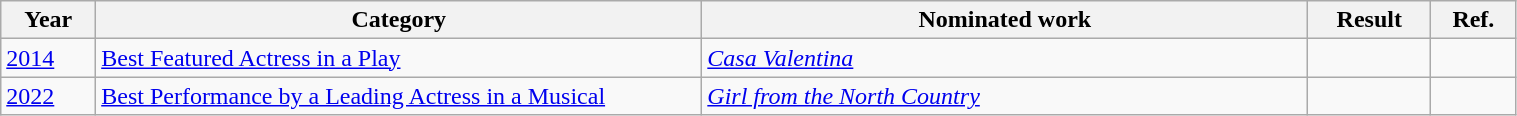<table class="wikitable" style="width:80%;">
<tr>
<th>Year</th>
<th style="width:40%;">Category</th>
<th style="width:40%;">Nominated work</th>
<th>Result</th>
<th>Ref.</th>
</tr>
<tr>
<td><a href='#'>2014</a></td>
<td><a href='#'>Best Featured Actress in a Play</a></td>
<td><em><a href='#'>Casa Valentina</a></em></td>
<td></td>
<td align="center"></td>
</tr>
<tr>
<td><a href='#'>2022</a></td>
<td><a href='#'>Best Performance by a Leading Actress in a Musical</a></td>
<td><em><a href='#'>Girl from the North Country</a></em></td>
<td></td>
<td></td>
</tr>
</table>
